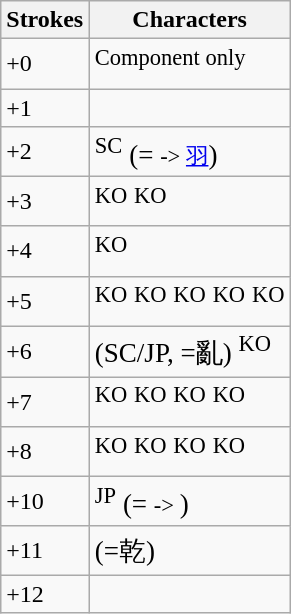<table class="wikitable">
<tr>
<th>Strokes</th>
<th>Characters</th>
</tr>
<tr --->
<td>+0</td>
<td style="font-size: large;">  <sup>Component only</sup></td>
</tr>
<tr --->
<td>+1</td>
<td style="font-size: large;"> </td>
</tr>
<tr --->
<td>+2</td>
<td style="font-size: large;">  <sup>SC</sup> (= <small>-> <a href='#'>羽</a></small>)</td>
</tr>
<tr --->
<td>+3</td>
<td style="font-size: large;">  <sup>KO</sup> <sup>KO</sup></td>
</tr>
<tr --->
<td>+4</td>
<td style="font-size: large;"><sup>KO</sup></td>
</tr>
<tr --->
<td>+5</td>
<td style="font-size: large;">   <sup>KO</sup> <sup>KO</sup> <sup>KO</sup> <sup>KO</sup> <sup>KO</sup></td>
</tr>
<tr --->
<td>+6</td>
<td style="font-size: large;"> (SC/JP, =亂) <sup>KO</sup></td>
</tr>
<tr --->
<td>+7</td>
<td style="font-size: large;"> <sup>KO</sup> <sup>KO</sup> <sup>KO</sup> <sup>KO</sup> </td>
</tr>
<tr --->
<td>+8</td>
<td style="font-size: large;"> <sup>KO</sup> <sup>KO</sup> <sup>KO</sup> <sup>KO</sup></td>
</tr>
<tr --->
<td>+10</td>
<td style="font-size: large;">  <sup>JP</sup> (= <small>-> </small>)</td>
</tr>
<tr --->
<td>+11</td>
<td style="font-size: large;"> (=乾)</td>
</tr>
<tr --->
<td>+12</td>
<td style="font-size: large;">  </td>
</tr>
</table>
